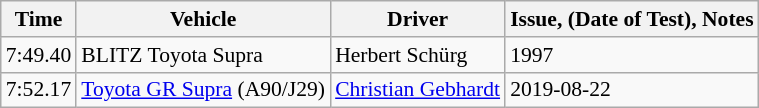<table class="wikitable sortable" style="font-size: 90%;">
<tr>
<th>Time</th>
<th>Vehicle</th>
<th>Driver</th>
<th>Issue, (Date of Test), Notes</th>
</tr>
<tr>
<td>7:49.40</td>
<td>BLITZ Toyota Supra</td>
<td>Herbert Schürg</td>
<td>1997</td>
</tr>
<tr>
<td>7:52.17</td>
<td><a href='#'>Toyota GR Supra</a> (A90/J29)</td>
<td><a href='#'>Christian Gebhardt</a></td>
<td>2019-08-22</td>
</tr>
</table>
